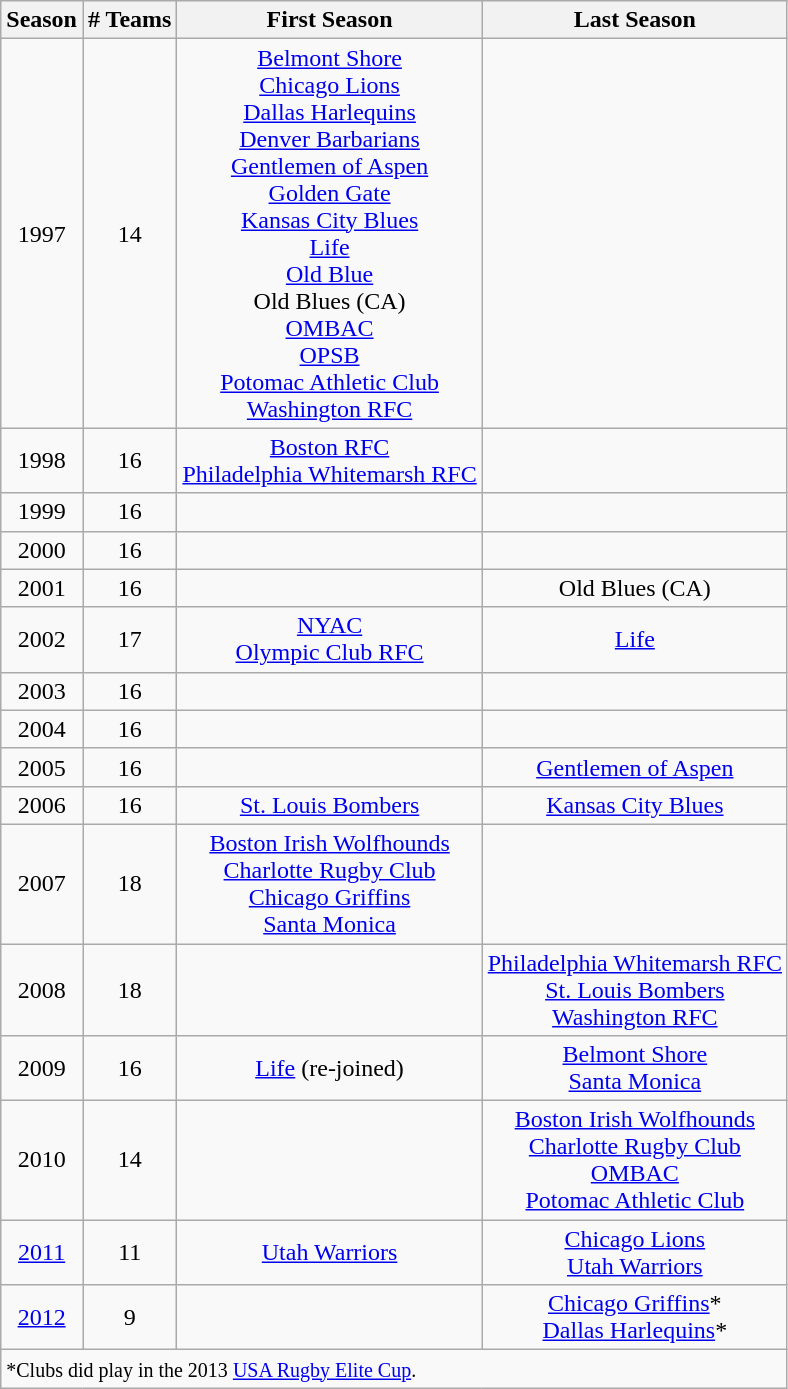<table class="wikitable sortable"  style="text-align: center;">
<tr>
<th>Season</th>
<th># Teams</th>
<th>First Season</th>
<th>Last Season</th>
</tr>
<tr>
<td>1997</td>
<td>14</td>
<td><a href='#'>Belmont Shore</a> <br> <a href='#'>Chicago Lions</a> <br> <a href='#'>Dallas Harlequins</a> <br> <a href='#'>Denver Barbarians</a> <br> <a href='#'>Gentlemen of Aspen</a> <br> <a href='#'>Golden Gate</a> <br> <a href='#'>Kansas City Blues</a> <br> <a href='#'>Life</a> <br> <a href='#'>Old Blue</a> <br> Old Blues (CA) <br> <a href='#'>OMBAC</a> <br> <a href='#'>OPSB</a> <br> <a href='#'>Potomac Athletic Club</a> <br> <a href='#'>Washington RFC</a></td>
<td></td>
</tr>
<tr>
<td>1998</td>
<td>16</td>
<td><a href='#'>Boston RFC</a> <br> <a href='#'>Philadelphia Whitemarsh RFC</a></td>
<td></td>
</tr>
<tr>
<td>1999</td>
<td>16</td>
<td></td>
<td></td>
</tr>
<tr>
<td>2000</td>
<td>16</td>
<td></td>
<td></td>
</tr>
<tr>
<td>2001</td>
<td>16</td>
<td></td>
<td>Old Blues (CA)</td>
</tr>
<tr>
<td>2002</td>
<td>17</td>
<td><a href='#'>NYAC</a> <br> <a href='#'>Olympic Club RFC</a></td>
<td><a href='#'>Life</a></td>
</tr>
<tr>
<td>2003</td>
<td>16</td>
<td></td>
<td></td>
</tr>
<tr>
<td>2004</td>
<td>16</td>
<td></td>
<td></td>
</tr>
<tr>
<td>2005</td>
<td>16</td>
<td></td>
<td><a href='#'>Gentlemen of Aspen</a></td>
</tr>
<tr>
<td>2006</td>
<td>16</td>
<td><a href='#'>St. Louis Bombers</a></td>
<td><a href='#'>Kansas City Blues</a></td>
</tr>
<tr>
<td>2007</td>
<td>18</td>
<td><a href='#'>Boston Irish Wolfhounds</a> <br> <a href='#'>Charlotte Rugby Club</a> <br> <a href='#'>Chicago Griffins</a> <br> <a href='#'>Santa Monica</a></td>
<td></td>
</tr>
<tr>
<td>2008</td>
<td>18</td>
<td></td>
<td><a href='#'>Philadelphia Whitemarsh RFC</a> <br> <a href='#'>St. Louis Bombers</a> <br> <a href='#'>Washington RFC</a></td>
</tr>
<tr>
<td>2009</td>
<td>16</td>
<td><a href='#'>Life</a> (re-joined)</td>
<td><a href='#'>Belmont Shore</a><br> <a href='#'>Santa Monica</a></td>
</tr>
<tr>
<td>2010</td>
<td>14</td>
<td></td>
<td><a href='#'>Boston Irish Wolfhounds</a> <br> <a href='#'>Charlotte Rugby Club</a> <br> <a href='#'>OMBAC</a> <br> <a href='#'>Potomac Athletic Club</a></td>
</tr>
<tr>
<td><a href='#'>2011</a></td>
<td>11</td>
<td><a href='#'>Utah Warriors</a></td>
<td><a href='#'>Chicago Lions</a> <br> <a href='#'>Utah Warriors</a></td>
</tr>
<tr>
<td><a href='#'>2012</a></td>
<td>9</td>
<td></td>
<td><a href='#'>Chicago Griffins</a>* <br> <a href='#'>Dallas Harlequins</a>*</td>
</tr>
<tr>
<td style="text-align:left" colspan=4><small>*Clubs did play in the 2013 <a href='#'>USA Rugby Elite Cup</a>.</small></td>
</tr>
</table>
